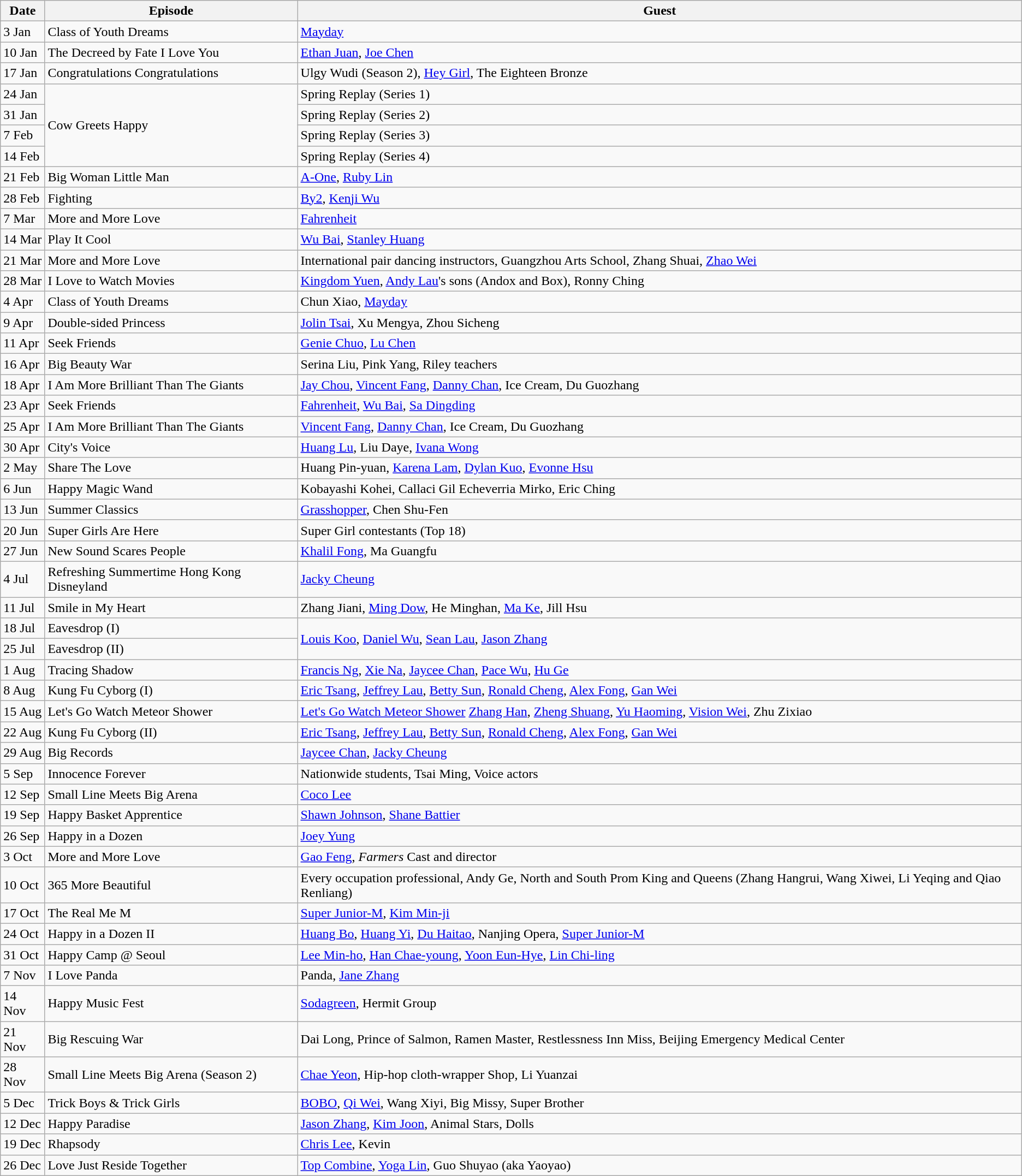<table class="wikitable">
<tr>
<th scope="col">Date</th>
<th scope="col">Episode</th>
<th scope="col">Guest</th>
</tr>
<tr>
<td>3 Jan</td>
<td>Class of Youth Dreams</td>
<td><a href='#'>Mayday</a></td>
</tr>
<tr>
<td>10 Jan</td>
<td>The Decreed by Fate I Love You</td>
<td><a href='#'>Ethan Juan</a>, <a href='#'>Joe Chen</a></td>
</tr>
<tr>
<td>17 Jan</td>
<td>Congratulations Congratulations</td>
<td>Ulgy Wudi (Season 2), <a href='#'>Hey Girl</a>, The Eighteen Bronze</td>
</tr>
<tr>
<td>24 Jan</td>
<td rowspan="4">Cow Greets Happy</td>
<td>Spring Replay (Series 1)</td>
</tr>
<tr>
<td>31 Jan</td>
<td>Spring Replay (Series 2)</td>
</tr>
<tr>
<td>7 Feb</td>
<td>Spring Replay (Series 3)</td>
</tr>
<tr>
<td>14 Feb</td>
<td>Spring Replay (Series 4)</td>
</tr>
<tr>
<td>21 Feb</td>
<td>Big Woman Little Man</td>
<td><a href='#'>A-One</a>, <a href='#'>Ruby Lin</a></td>
</tr>
<tr>
<td>28 Feb</td>
<td>Fighting</td>
<td><a href='#'>By2</a>, <a href='#'>Kenji Wu</a></td>
</tr>
<tr>
<td>7 Mar</td>
<td>More and More Love</td>
<td><a href='#'>Fahrenheit</a></td>
</tr>
<tr>
<td>14 Mar</td>
<td>Play It Cool</td>
<td><a href='#'>Wu Bai</a>, <a href='#'>Stanley Huang</a></td>
</tr>
<tr>
<td>21 Mar</td>
<td>More and More Love</td>
<td>International pair dancing instructors, Guangzhou Arts School, Zhang Shuai, <a href='#'>Zhao Wei</a></td>
</tr>
<tr>
<td>28 Mar</td>
<td>I Love to Watch Movies</td>
<td><a href='#'>Kingdom Yuen</a>, <a href='#'>Andy Lau</a>'s sons (Andox and Box), Ronny Ching</td>
</tr>
<tr>
<td>4 Apr</td>
<td>Class of Youth Dreams</td>
<td>Chun Xiao, <a href='#'>Mayday</a></td>
</tr>
<tr>
<td>9 Apr</td>
<td>Double-sided Princess</td>
<td><a href='#'>Jolin Tsai</a>, Xu Mengya, Zhou Sicheng</td>
</tr>
<tr>
<td>11 Apr</td>
<td>Seek Friends</td>
<td><a href='#'>Genie Chuo</a>, <a href='#'>Lu Chen</a></td>
</tr>
<tr>
<td>16 Apr</td>
<td>Big Beauty War</td>
<td>Serina Liu, Pink Yang, Riley teachers</td>
</tr>
<tr>
<td>18 Apr</td>
<td>I Am More Brilliant Than The Giants</td>
<td><a href='#'>Jay Chou</a>, <a href='#'>Vincent Fang</a>, <a href='#'>Danny Chan</a>, Ice Cream, Du Guozhang</td>
</tr>
<tr>
<td>23 Apr</td>
<td>Seek Friends</td>
<td><a href='#'>Fahrenheit</a>, <a href='#'>Wu Bai</a>, <a href='#'>Sa Dingding</a></td>
</tr>
<tr>
<td>25 Apr</td>
<td>I Am More Brilliant Than The Giants</td>
<td><a href='#'>Vincent Fang</a>, <a href='#'>Danny Chan</a>, Ice Cream, Du Guozhang</td>
</tr>
<tr>
<td>30 Apr</td>
<td>City's Voice</td>
<td><a href='#'>Huang Lu</a>, Liu Daye, <a href='#'>Ivana Wong</a></td>
</tr>
<tr>
<td>2 May</td>
<td>Share The Love</td>
<td>Huang Pin-yuan, <a href='#'>Karena Lam</a>, <a href='#'>Dylan Kuo</a>, <a href='#'>Evonne Hsu</a></td>
</tr>
<tr>
<td>6 Jun</td>
<td>Happy Magic Wand</td>
<td>Kobayashi Kohei, Callaci Gil Echeverria Mirko, Eric Ching</td>
</tr>
<tr>
<td>13 Jun</td>
<td>Summer Classics</td>
<td><a href='#'>Grasshopper</a>, Chen Shu-Fen</td>
</tr>
<tr>
<td>20 Jun</td>
<td>Super Girls Are Here</td>
<td>Super Girl contestants (Top 18)</td>
</tr>
<tr>
<td>27 Jun</td>
<td>New Sound Scares People</td>
<td><a href='#'>Khalil Fong</a>, Ma Guangfu</td>
</tr>
<tr>
<td>4 Jul</td>
<td>Refreshing Summertime Hong Kong Disneyland</td>
<td><a href='#'>Jacky Cheung</a></td>
</tr>
<tr>
<td>11 Jul</td>
<td>Smile in My Heart</td>
<td>Zhang Jiani, <a href='#'>Ming Dow</a>, He Minghan, <a href='#'>Ma Ke</a>, Jill Hsu</td>
</tr>
<tr>
<td>18 Jul</td>
<td>Eavesdrop (I)</td>
<td rowspan="2"><a href='#'>Louis Koo</a>, <a href='#'>Daniel Wu</a>, <a href='#'>Sean Lau</a>, <a href='#'>Jason Zhang</a></td>
</tr>
<tr>
<td>25 Jul</td>
<td>Eavesdrop (II)</td>
</tr>
<tr>
<td>1 Aug</td>
<td>Tracing Shadow</td>
<td><a href='#'>Francis Ng</a>, <a href='#'>Xie Na</a>, <a href='#'>Jaycee Chan</a>, <a href='#'>Pace Wu</a>, <a href='#'>Hu Ge</a></td>
</tr>
<tr>
<td>8 Aug</td>
<td>Kung Fu Cyborg (I)</td>
<td><a href='#'>Eric Tsang</a>, <a href='#'>Jeffrey Lau</a>, <a href='#'>Betty Sun</a>, <a href='#'>Ronald Cheng</a>, <a href='#'>Alex Fong</a>, <a href='#'>Gan Wei</a></td>
</tr>
<tr>
<td>15 Aug</td>
<td>Let's Go Watch Meteor Shower</td>
<td><a href='#'>Let's Go Watch Meteor Shower</a> <a href='#'>Zhang Han</a>, <a href='#'>Zheng Shuang</a>, <a href='#'>Yu Haoming</a>, <a href='#'>Vision Wei</a>, Zhu Zixiao</td>
</tr>
<tr>
<td>22 Aug</td>
<td>Kung Fu Cyborg (II)</td>
<td><a href='#'>Eric Tsang</a>, <a href='#'>Jeffrey Lau</a>, <a href='#'>Betty Sun</a>, <a href='#'>Ronald Cheng</a>, <a href='#'>Alex Fong</a>, <a href='#'>Gan Wei</a></td>
</tr>
<tr>
<td>29 Aug</td>
<td>Big Records</td>
<td><a href='#'>Jaycee Chan</a>, <a href='#'>Jacky Cheung</a></td>
</tr>
<tr>
<td>5 Sep</td>
<td>Innocence Forever</td>
<td>Nationwide students, Tsai Ming, Voice actors</td>
</tr>
<tr>
<td>12 Sep</td>
<td>Small Line Meets Big Arena</td>
<td><a href='#'>Coco Lee</a></td>
</tr>
<tr>
<td>19 Sep</td>
<td>Happy Basket Apprentice</td>
<td><a href='#'>Shawn Johnson</a>, <a href='#'>Shane Battier</a></td>
</tr>
<tr>
<td>26 Sep</td>
<td>Happy in a Dozen</td>
<td><a href='#'>Joey Yung</a></td>
</tr>
<tr>
<td>3 Oct</td>
<td>More and More Love</td>
<td><a href='#'>Gao Feng</a>, <em>Farmers</em> Cast and director</td>
</tr>
<tr>
<td>10 Oct</td>
<td>365 More Beautiful</td>
<td>Every occupation professional, Andy Ge, North and South Prom King and Queens (Zhang Hangrui, Wang Xiwei, Li Yeqing and Qiao Renliang)</td>
</tr>
<tr>
<td>17 Oct</td>
<td>The Real Me M</td>
<td><a href='#'>Super Junior-M</a>, <a href='#'>Kim Min-ji</a></td>
</tr>
<tr>
<td>24 Oct</td>
<td>Happy in a Dozen II</td>
<td><a href='#'>Huang Bo</a>, <a href='#'>Huang Yi</a>, <a href='#'>Du Haitao</a>, Nanjing Opera, <a href='#'>Super Junior-M</a></td>
</tr>
<tr>
<td>31 Oct</td>
<td>Happy Camp @ Seoul</td>
<td><a href='#'>Lee Min-ho</a>, <a href='#'>Han Chae-young</a>, <a href='#'>Yoon Eun-Hye</a>, <a href='#'>Lin Chi-ling</a></td>
</tr>
<tr>
<td>7 Nov</td>
<td>I Love Panda</td>
<td>Panda, <a href='#'>Jane Zhang</a></td>
</tr>
<tr>
<td>14 Nov</td>
<td>Happy Music Fest</td>
<td><a href='#'>Sodagreen</a>, Hermit Group</td>
</tr>
<tr>
<td>21 Nov</td>
<td>Big Rescuing War</td>
<td>Dai Long, Prince of Salmon, Ramen Master, Restlessness Inn Miss, Beijing Emergency Medical Center</td>
</tr>
<tr>
<td>28 Nov</td>
<td>Small Line Meets Big Arena (Season 2)</td>
<td><a href='#'>Chae Yeon</a>, Hip-hop cloth-wrapper Shop, Li Yuanzai</td>
</tr>
<tr>
<td>5 Dec</td>
<td>Trick Boys & Trick Girls</td>
<td><a href='#'>BOBO</a>, <a href='#'>Qi Wei</a>, Wang Xiyi, Big Missy, Super Brother</td>
</tr>
<tr>
<td>12 Dec</td>
<td>Happy Paradise</td>
<td><a href='#'>Jason Zhang</a>, <a href='#'>Kim Joon</a>, Animal Stars, Dolls</td>
</tr>
<tr>
<td>19 Dec</td>
<td>Rhapsody</td>
<td><a href='#'>Chris Lee</a>, Kevin</td>
</tr>
<tr>
<td>26 Dec</td>
<td>Love Just Reside Together</td>
<td><a href='#'>Top Combine</a>, <a href='#'>Yoga Lin</a>, Guo Shuyao (aka Yaoyao)</td>
</tr>
</table>
